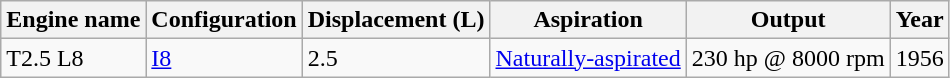<table class="wikitable">
<tr>
<th>Engine name</th>
<th>Configuration</th>
<th>Displacement (L)</th>
<th>Aspiration</th>
<th>Output</th>
<th>Year</th>
</tr>
<tr>
<td>T2.5 L8</td>
<td><a href='#'>I8</a></td>
<td>2.5</td>
<td><a href='#'>Naturally-aspirated</a></td>
<td>230 hp @ 8000 rpm</td>
<td>1956</td>
</tr>
</table>
